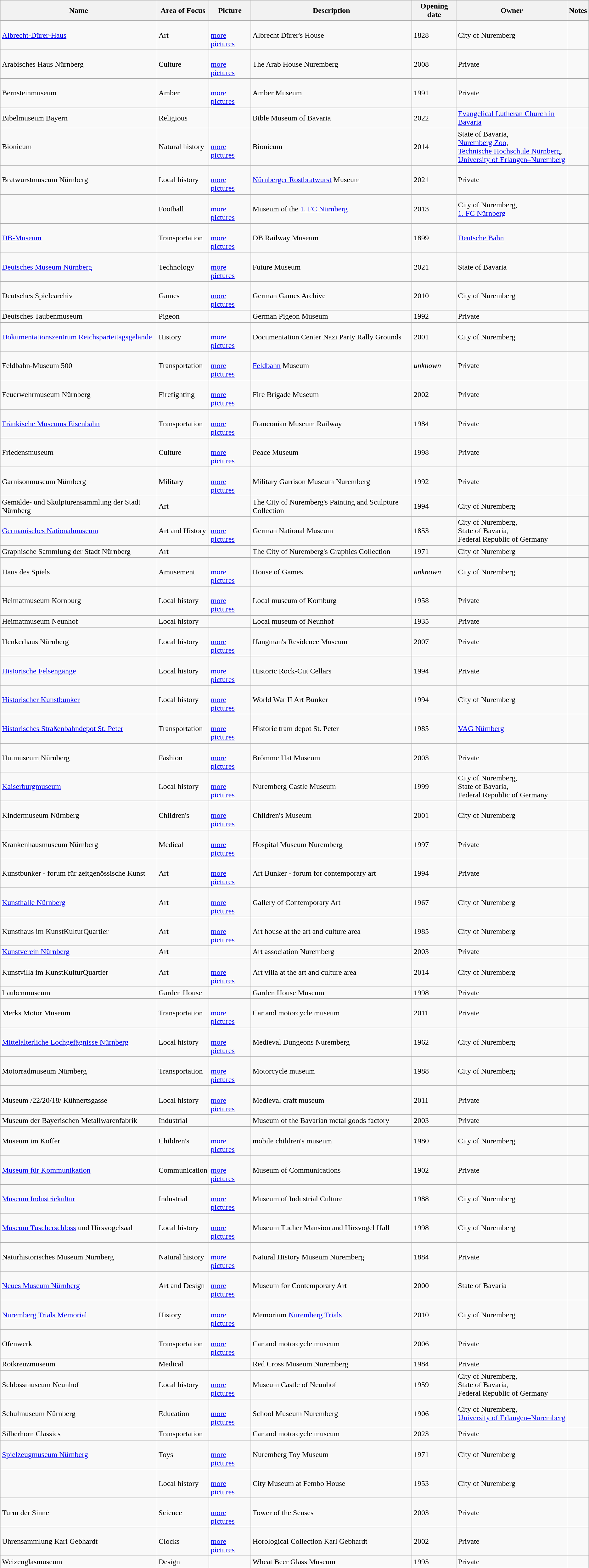<table class="wikitable sortable">
<tr>
<th>Name</th>
<th>Area of Focus</th>
<th>Picture</th>
<th>Description</th>
<th>Opening date</th>
<th>Owner</th>
<th>Notes</th>
</tr>
<tr>
<td><a href='#'>Albrecht-Dürer-Haus</a></td>
<td>Art</td>
<td><br><a href='#'>more pictures</a></td>
<td>Albrecht Dürer's House</td>
<td>1828</td>
<td>City of Nuremberg</td>
<td></td>
</tr>
<tr>
<td>Arabisches Haus Nürnberg</td>
<td>Culture</td>
<td><br><a href='#'>more pictures</a></td>
<td>The Arab House Nuremberg</td>
<td>2008</td>
<td>Private</td>
<td></td>
</tr>
<tr>
<td>Bernsteinmuseum</td>
<td>Amber</td>
<td><br><a href='#'>more pictures</a></td>
<td>Amber Museum</td>
<td>1991</td>
<td>Private</td>
<td></td>
</tr>
<tr>
<td>Bibelmuseum Bayern</td>
<td>Religious</td>
<td></td>
<td>Bible Museum of Bavaria</td>
<td>2022</td>
<td><a href='#'>Evangelical Lutheran Church in Bavaria</a></td>
<td></td>
</tr>
<tr>
<td>Bionicum</td>
<td>Natural history</td>
<td><br><a href='#'>more pictures</a></td>
<td>Bionicum</td>
<td>2014</td>
<td>State of Bavaria,<br><a href='#'>Nuremberg Zoo</a>,<br><a href='#'>Technische Hochschule Nürnberg</a>,<br><a href='#'>University of Erlangen–Nuremberg</a></td>
<td></td>
</tr>
<tr>
<td>Bratwurstmuseum Nürnberg</td>
<td>Local history</td>
<td><br><a href='#'>more pictures</a></td>
<td><a href='#'>Nürnberger Rostbratwurst</a> Museum</td>
<td>2021</td>
<td>Private</td>
<td></td>
</tr>
<tr>
<td></td>
<td>Football</td>
<td><br><a href='#'>more pictures</a></td>
<td>Museum of the <a href='#'>1. FC Nürnberg</a></td>
<td>2013</td>
<td>City of Nuremberg,<br><a href='#'>1. FC Nürnberg</a></td>
<td></td>
</tr>
<tr>
<td><a href='#'>DB-Museum</a></td>
<td>Transportation</td>
<td><br><a href='#'>more pictures</a></td>
<td>DB Railway Museum</td>
<td>1899</td>
<td><a href='#'>Deutsche Bahn</a></td>
<td></td>
</tr>
<tr>
<td><a href='#'>Deutsches Museum Nürnberg</a></td>
<td>Technology</td>
<td><br><a href='#'>more pictures</a></td>
<td>Future Museum</td>
<td>2021</td>
<td>State of Bavaria</td>
<td></td>
</tr>
<tr>
<td>Deutsches Spielearchiv</td>
<td>Games</td>
<td><br><a href='#'>more pictures</a></td>
<td>German Games Archive</td>
<td>2010</td>
<td>City of Nuremberg</td>
<td></td>
</tr>
<tr>
<td>Deutsches Taubenmuseum</td>
<td>Pigeon</td>
<td></td>
<td>German Pigeon Museum</td>
<td>1992</td>
<td>Private</td>
<td></td>
</tr>
<tr>
<td><a href='#'>Dokumentationszentrum Reichsparteitagsgelände</a></td>
<td>History</td>
<td><br><a href='#'>more pictures</a></td>
<td>Documentation Center Nazi Party Rally Grounds</td>
<td>2001</td>
<td>City of Nuremberg</td>
<td></td>
</tr>
<tr>
<td>Feldbahn-Museum 500</td>
<td>Transportation</td>
<td><br><a href='#'>more pictures</a></td>
<td><a href='#'>Feldbahn</a> Museum</td>
<td><em>unknown</em></td>
<td>Private</td>
<td></td>
</tr>
<tr>
<td>Feuerwehrmuseum Nürnberg</td>
<td>Firefighting</td>
<td><br><a href='#'>more pictures</a></td>
<td>Fire Brigade Museum</td>
<td>2002</td>
<td>Private</td>
<td></td>
</tr>
<tr>
<td><a href='#'>Fränkische Museums Eisenbahn</a></td>
<td>Transportation</td>
<td><br><a href='#'>more pictures</a></td>
<td>Franconian Museum Railway</td>
<td>1984</td>
<td>Private</td>
<td></td>
</tr>
<tr>
<td>Friedensmuseum</td>
<td>Culture</td>
<td><br><a href='#'>more pictures</a></td>
<td>Peace Museum</td>
<td>1998</td>
<td>Private</td>
<td></td>
</tr>
<tr>
<td>Garnisonmuseum Nürnberg</td>
<td>Military</td>
<td><br><a href='#'>more pictures</a></td>
<td>Military Garrison Museum Nuremberg</td>
<td>1992</td>
<td>Private</td>
<td></td>
</tr>
<tr>
<td>Gemälde- und Skulpturensammlung der Stadt Nürnberg</td>
<td>Art</td>
<td></td>
<td>The City of Nuremberg's Painting and Sculpture Collection</td>
<td>1994</td>
<td>City of Nuremberg</td>
<td></td>
</tr>
<tr>
<td><a href='#'>Germanisches Nationalmuseum</a></td>
<td>Art and History</td>
<td><br><a href='#'>more pictures</a></td>
<td>German National Museum</td>
<td>1853</td>
<td>City of Nuremberg,<br>State of Bavaria,<br>Federal Republic of Germany</td>
<td></td>
</tr>
<tr>
<td>Graphische Sammlung der Stadt Nürnberg</td>
<td>Art</td>
<td></td>
<td>The City of Nuremberg's Graphics Collection</td>
<td>1971</td>
<td>City of Nuremberg</td>
<td></td>
</tr>
<tr>
<td>Haus des Spiels</td>
<td>Amusement</td>
<td><br><a href='#'>more pictures</a></td>
<td>House of Games</td>
<td><em>unknown</em></td>
<td>City of Nuremberg</td>
<td></td>
</tr>
<tr>
<td>Heimatmuseum Kornburg</td>
<td>Local history</td>
<td><br><a href='#'>more pictures</a></td>
<td>Local museum of Kornburg</td>
<td>1958</td>
<td>Private</td>
<td></td>
</tr>
<tr>
<td>Heimatmuseum Neunhof</td>
<td>Local history</td>
<td></td>
<td>Local museum of Neunhof</td>
<td>1935</td>
<td>Private</td>
<td></td>
</tr>
<tr>
<td>Henkerhaus Nürnberg</td>
<td>Local history</td>
<td><br><a href='#'>more pictures</a></td>
<td>Hangman's Residence Museum</td>
<td>2007</td>
<td>Private</td>
<td></td>
</tr>
<tr>
<td><a href='#'>Historische Felsengänge</a></td>
<td>Local history</td>
<td><br><a href='#'>more pictures</a></td>
<td>Historic Rock-Cut Cellars</td>
<td>1994</td>
<td>Private</td>
<td></td>
</tr>
<tr>
<td><a href='#'>Historischer Kunstbunker</a></td>
<td>Local history</td>
<td><br><a href='#'>more pictures</a></td>
<td>World War II Art Bunker</td>
<td>1994</td>
<td>City of Nuremberg</td>
<td></td>
</tr>
<tr>
<td><a href='#'>Historisches Straßenbahndepot St. Peter</a></td>
<td>Transportation</td>
<td><br><a href='#'>more pictures</a></td>
<td>Historic tram depot St. Peter</td>
<td>1985</td>
<td><a href='#'>VAG Nürnberg</a></td>
<td></td>
</tr>
<tr>
<td>Hutmuseum Nürnberg</td>
<td>Fashion</td>
<td><br><a href='#'>more pictures</a></td>
<td>Brömme Hat Museum</td>
<td>2003</td>
<td>Private</td>
<td></td>
</tr>
<tr>
<td><a href='#'>Kaiserburgmuseum</a></td>
<td>Local history</td>
<td><br><a href='#'>more pictures</a></td>
<td>Nuremberg Castle Museum</td>
<td>1999</td>
<td>City of Nuremberg,<br>State of Bavaria,<br>Federal Republic of Germany</td>
<td></td>
</tr>
<tr>
<td>Kindermuseum Nürnberg</td>
<td>Children's</td>
<td><br><a href='#'>more pictures</a></td>
<td>Children's Museum</td>
<td>2001</td>
<td>City of Nuremberg</td>
<td></td>
</tr>
<tr>
<td>Krankenhausmuseum Nürnberg</td>
<td>Medical</td>
<td><br><a href='#'>more pictures</a></td>
<td>Hospital Museum Nuremberg</td>
<td>1997</td>
<td>Private</td>
<td></td>
</tr>
<tr>
<td>Kunstbunker - forum für zeitgenössische Kunst</td>
<td>Art</td>
<td><br><a href='#'>more pictures</a></td>
<td>Art Bunker - forum for contemporary art</td>
<td>1994</td>
<td>Private</td>
<td></td>
</tr>
<tr>
<td><a href='#'>Kunsthalle Nürnberg</a></td>
<td>Art</td>
<td><br><a href='#'>more pictures</a></td>
<td>Gallery of Contemporary Art</td>
<td>1967</td>
<td>City of Nuremberg</td>
<td></td>
</tr>
<tr>
<td>Kunsthaus im KunstKulturQuartier</td>
<td>Art</td>
<td><br><a href='#'>more pictures</a></td>
<td>Art house at the art and culture area</td>
<td>1985</td>
<td>City of Nuremberg</td>
<td></td>
</tr>
<tr>
<td><a href='#'>Kunstverein Nürnberg</a></td>
<td>Art</td>
<td></td>
<td>Art association Nuremberg</td>
<td>2003</td>
<td>Private</td>
<td></td>
</tr>
<tr>
<td>Kunstvilla im KunstKulturQuartier</td>
<td>Art</td>
<td><br><a href='#'>more pictures</a></td>
<td>Art villa at the art and culture area</td>
<td>2014</td>
<td>City of Nuremberg</td>
<td></td>
</tr>
<tr>
<td>Laubenmuseum</td>
<td>Garden House</td>
<td></td>
<td>Garden House Museum</td>
<td>1998</td>
<td>Private</td>
<td></td>
</tr>
<tr>
<td>Merks Motor Museum</td>
<td>Transportation</td>
<td><br><a href='#'>more pictures</a></td>
<td>Car and motorcycle museum</td>
<td>2011</td>
<td>Private</td>
<td></td>
</tr>
<tr>
<td><a href='#'>Mittelalterliche Lochgefägnisse Nürnberg</a></td>
<td>Local history</td>
<td><br><a href='#'>more pictures</a></td>
<td>Medieval Dungeons Nuremberg</td>
<td>1962</td>
<td>City of Nuremberg</td>
<td></td>
</tr>
<tr>
<td>Motorradmuseum Nürnberg</td>
<td>Transportation</td>
<td><br><a href='#'>more pictures</a></td>
<td>Motorcycle museum</td>
<td>1988</td>
<td>City of Nuremberg</td>
<td></td>
</tr>
<tr>
<td>Museum /22/20/18/ Kühnertsgasse</td>
<td>Local history</td>
<td><br><a href='#'>more pictures</a></td>
<td>Medieval craft museum</td>
<td>2011</td>
<td>Private</td>
<td></td>
</tr>
<tr>
<td>Museum der Bayerischen Metallwarenfabrik</td>
<td>Industrial</td>
<td></td>
<td>Museum of the Bavarian metal goods factory</td>
<td>2003</td>
<td>Private</td>
<td></td>
</tr>
<tr>
<td>Museum im Koffer</td>
<td>Children's</td>
<td><br><a href='#'>more pictures</a></td>
<td>mobile children's museum</td>
<td>1980</td>
<td>City of Nuremberg</td>
<td></td>
</tr>
<tr>
<td><a href='#'>Museum für Kommunikation</a></td>
<td>Communication</td>
<td><br><a href='#'>more pictures</a></td>
<td>Museum of Communications</td>
<td>1902</td>
<td>Private</td>
<td></td>
</tr>
<tr>
<td><a href='#'>Museum Industriekultur</a></td>
<td>Industrial</td>
<td><br><a href='#'>more pictures</a></td>
<td>Museum of Industrial Culture</td>
<td>1988</td>
<td>City of Nuremberg</td>
<td></td>
</tr>
<tr>
<td><a href='#'>Museum Tuscherschloss</a> und Hirsvogelsaal</td>
<td>Local history</td>
<td><br><a href='#'>more pictures</a></td>
<td>Museum Tucher Mansion and Hirsvogel Hall</td>
<td>1998</td>
<td>City of Nuremberg</td>
<td></td>
</tr>
<tr>
<td>Naturhistorisches Museum Nürnberg</td>
<td>Natural history</td>
<td><br><a href='#'>more pictures</a></td>
<td>Natural History Museum Nuremberg</td>
<td>1884</td>
<td>Private</td>
<td></td>
</tr>
<tr>
<td><a href='#'>Neues Museum Nürnberg</a></td>
<td>Art and Design</td>
<td><br><a href='#'>more pictures</a></td>
<td>Museum for Contemporary Art</td>
<td>2000</td>
<td>State of Bavaria</td>
<td></td>
</tr>
<tr>
<td><a href='#'>Nuremberg Trials Memorial</a></td>
<td>History</td>
<td><br><a href='#'>more pictures</a></td>
<td>Memorium <a href='#'>Nuremberg Trials</a></td>
<td>2010</td>
<td>City of Nuremberg</td>
<td></td>
</tr>
<tr>
<td>Ofenwerk</td>
<td>Transportation</td>
<td><br><a href='#'>more pictures</a></td>
<td>Car and motorcycle museum</td>
<td>2006</td>
<td>Private</td>
<td></td>
</tr>
<tr>
<td>Rotkreuzmuseum</td>
<td>Medical</td>
<td></td>
<td>Red Cross Museum Nuremberg</td>
<td>1984</td>
<td>Private</td>
<td></td>
</tr>
<tr>
<td>Schlossmuseum Neunhof</td>
<td>Local history</td>
<td><br><a href='#'>more pictures</a></td>
<td>Museum Castle of Neunhof</td>
<td>1959</td>
<td>City of Nuremberg,<br>State of Bavaria,<br>Federal Republic of Germany</td>
<td></td>
</tr>
<tr>
<td>Schulmuseum Nürnberg</td>
<td>Education</td>
<td><br><a href='#'>more pictures</a></td>
<td>School Museum Nuremberg</td>
<td>1906</td>
<td>City of Nuremberg,<br><a href='#'>University of Erlangen–Nuremberg</a></td>
<td></td>
</tr>
<tr>
<td>Silberhorn Classics</td>
<td>Transportation</td>
<td></td>
<td>Car and motorcycle museum</td>
<td>2023</td>
<td>Private</td>
<td></td>
</tr>
<tr>
<td><a href='#'>Spielzeugmuseum Nürnberg</a></td>
<td>Toys</td>
<td><br><a href='#'>more pictures</a></td>
<td>Nuremberg Toy Museum</td>
<td>1971</td>
<td>City of Nuremberg</td>
<td></td>
</tr>
<tr>
<td></td>
<td>Local history</td>
<td><br><a href='#'>more pictures</a></td>
<td>City Museum at Fembo House</td>
<td>1953</td>
<td>City of Nuremberg</td>
<td></td>
</tr>
<tr>
<td>Turm der Sinne</td>
<td>Science</td>
<td><br><a href='#'>more pictures</a></td>
<td>Tower of the Senses</td>
<td>2003</td>
<td>Private</td>
<td></td>
</tr>
<tr>
<td>Uhrensammlung Karl Gebhardt</td>
<td>Clocks</td>
<td><br><a href='#'>more pictures</a></td>
<td>Horological Collection Karl Gebhardt</td>
<td>2002</td>
<td>Private</td>
<td></td>
</tr>
<tr>
<td>Weizenglasmuseum</td>
<td>Design</td>
<td></td>
<td>Wheat Beer Glass Museum</td>
<td>1995</td>
<td>Private</td>
<td></td>
</tr>
<tr>
</tr>
</table>
